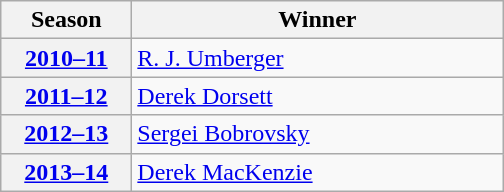<table class="wikitable">
<tr>
<th scope="col" style="width:5em">Season</th>
<th scope="col" style="width:15em">Winner</th>
</tr>
<tr>
<th scope="row"><a href='#'>2010–11</a></th>
<td><a href='#'>R. J. Umberger</a></td>
</tr>
<tr>
<th scope="row"><a href='#'>2011–12</a></th>
<td><a href='#'>Derek Dorsett</a></td>
</tr>
<tr>
<th scope="row"><a href='#'>2012–13</a></th>
<td><a href='#'>Sergei Bobrovsky</a></td>
</tr>
<tr>
<th scope="row"><a href='#'>2013–14</a></th>
<td><a href='#'>Derek MacKenzie</a></td>
</tr>
</table>
